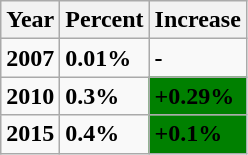<table class="wikitable sortable static-row-numbers static-row-header-text">
<tr>
<th><strong>Year</strong></th>
<th><strong>Percent</strong></th>
<th><strong>Increase</strong></th>
</tr>
<tr>
<td><strong>2007</strong></td>
<td><strong>0.01%</strong></td>
<td style="background:"><strong>-</strong></td>
</tr>
<tr>
<td><strong>2010</strong></td>
<td><strong>0.3%</strong></td>
<td style="background: green"><strong>+0.29%</strong></td>
</tr>
<tr>
<td><strong>2015</strong></td>
<td><strong>0.4%</strong></td>
<td style="background: green"><strong>+0.1%</strong></td>
</tr>
</table>
